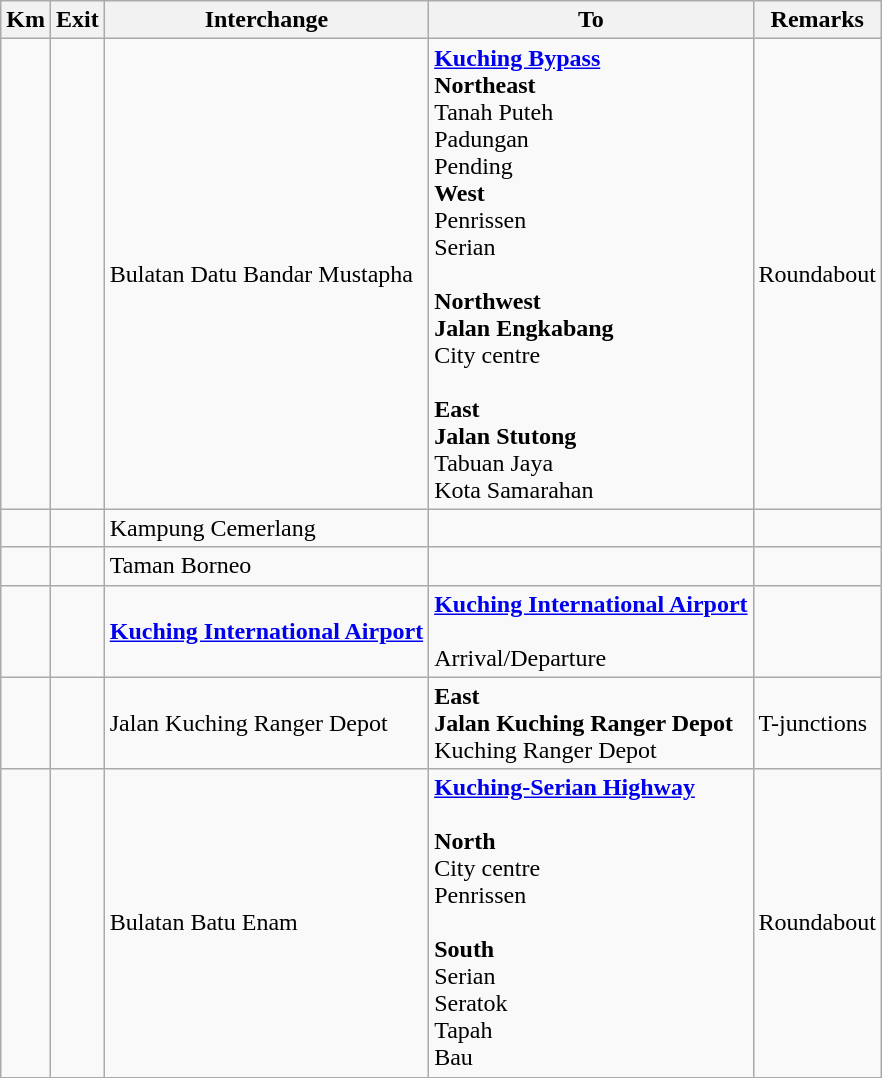<table class="wikitable">
<tr>
<th>Km</th>
<th>Exit</th>
<th>Interchange</th>
<th>To</th>
<th>Remarks</th>
</tr>
<tr>
<td></td>
<td></td>
<td>Bulatan Datu Bandar Mustapha</td>
<td> <strong><a href='#'>Kuching Bypass</a></strong><br><strong>Northeast</strong><br>Tanah Puteh<br>Padungan<br>Pending<br><strong>West</strong><br>Penrissen<br>Serian<br><br><strong>Northwest</strong><br><strong>Jalan Engkabang</strong><br>City centre<br><br><strong>East</strong><br><strong>Jalan Stutong</strong><br>Tabuan Jaya<br>Kota Samarahan</td>
<td>Roundabout</td>
</tr>
<tr>
<td></td>
<td></td>
<td>Kampung Cemerlang</td>
<td></td>
<td></td>
</tr>
<tr>
<td></td>
<td></td>
<td>Taman Borneo</td>
<td></td>
<td></td>
</tr>
<tr>
<td></td>
<td></td>
<td><strong><a href='#'>Kuching International Airport</a></strong> </td>
<td><strong><a href='#'>Kuching International Airport</a></strong> <br><br>Arrival/Departure</td>
<td></td>
</tr>
<tr>
<td></td>
<td></td>
<td>Jalan Kuching Ranger Depot</td>
<td><strong>East</strong><br><strong>Jalan Kuching Ranger Depot</strong><br>Kuching Ranger Depot</td>
<td>T-junctions</td>
</tr>
<tr>
<td></td>
<td></td>
<td>Bulatan Batu Enam</td>
<td>  <strong><a href='#'>Kuching-Serian Highway</a></strong><br><br><strong>North</strong><br>City centre<br>Penrissen<br><br><strong>South</strong><br>Serian<br>Seratok<br>Tapah<br>Bau</td>
<td>Roundabout</td>
</tr>
</table>
